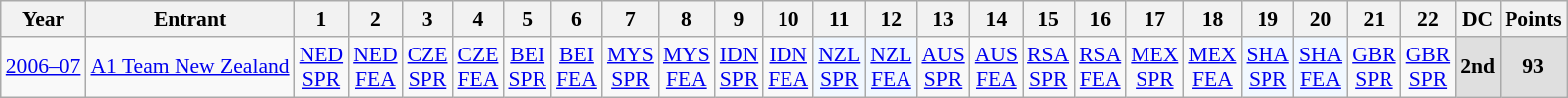<table class="wikitable" style="text-align:center; font-size:90%">
<tr>
<th>Year</th>
<th>Entrant</th>
<th>1</th>
<th>2</th>
<th>3</th>
<th>4</th>
<th>5</th>
<th>6</th>
<th>7</th>
<th>8</th>
<th>9</th>
<th>10</th>
<th>11</th>
<th>12</th>
<th>13</th>
<th>14</th>
<th>15</th>
<th>16</th>
<th>17</th>
<th>18</th>
<th>19</th>
<th>20</th>
<th>21</th>
<th>22</th>
<th>DC</th>
<th>Points</th>
</tr>
<tr>
<td><a href='#'>2006–07</a></td>
<td><a href='#'>A1 Team New Zealand</a></td>
<td><a href='#'>NED<br>SPR</a></td>
<td><a href='#'>NED<br>FEA</a></td>
<td><a href='#'>CZE<br>SPR</a></td>
<td><a href='#'>CZE<br>FEA</a></td>
<td><a href='#'>BEI<br>SPR</a></td>
<td><a href='#'>BEI<br>FEA</a></td>
<td><a href='#'>MYS<br>SPR</a></td>
<td><a href='#'>MYS<br>FEA</a></td>
<td><a href='#'>IDN<br>SPR</a></td>
<td><a href='#'>IDN<br>FEA</a></td>
<td style="background:#F1F8FF;"><a href='#'>NZL<br>SPR</a><br></td>
<td style="background:#F1F8FF;"><a href='#'>NZL<br>FEA</a><br></td>
<td><a href='#'>AUS<br>SPR</a></td>
<td><a href='#'>AUS<br>FEA</a></td>
<td><a href='#'>RSA<br>SPR</a></td>
<td><a href='#'>RSA<br>FEA</a></td>
<td><a href='#'>MEX<br>SPR</a></td>
<td><a href='#'>MEX<br>FEA</a></td>
<td style="background:#F1F8FF;"><a href='#'>SHA<br>SPR</a><br></td>
<td style="background:#F1F8FF;"><a href='#'>SHA<br>FEA</a><br></td>
<td><a href='#'>GBR<br>SPR</a></td>
<td><a href='#'>GBR<br>SPR</a></td>
<td style=background:#DFDFDF><strong>2nd</strong></td>
<td style=background:#DFDFDF><strong>93</strong></td>
</tr>
</table>
